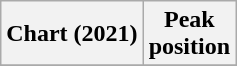<table class="wikitable plainrowheaders" style="text-align:center">
<tr>
<th scope="col">Chart (2021)</th>
<th scope="col">Peak<br>position</th>
</tr>
<tr>
</tr>
</table>
